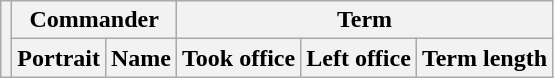<table class="wikitable sortable">
<tr>
<th rowspan=2></th>
<th colspan=2>Commander</th>
<th colspan=3>Term</th>
</tr>
<tr>
<th>Portrait</th>
<th>Name</th>
<th>Took office</th>
<th>Left office</th>
<th>Term length<br>





























































</th>
</tr>
</table>
